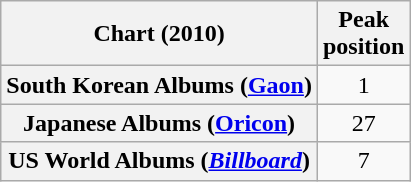<table class="wikitable sortable plainrowheaders">
<tr>
<th>Chart (2010)</th>
<th>Peak<br>position</th>
</tr>
<tr>
<th scope="row">South Korean Albums (<a href='#'>Gaon</a>)</th>
<td style="text-align:center;">1</td>
</tr>
<tr>
<th scope="row">Japanese Albums (<a href='#'>Oricon</a>)</th>
<td style="text-align:center;">27</td>
</tr>
<tr>
<th scope="row">US World Albums (<em><a href='#'>Billboard</a></em>)</th>
<td style="text-align:center;">7</td>
</tr>
</table>
